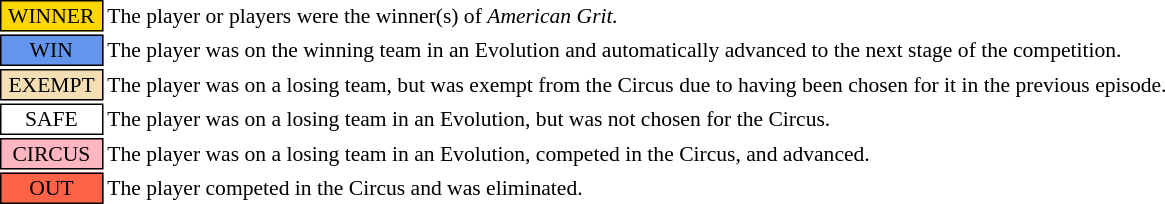<table class="toccolours" style="font-size: 90%; white-space: nowrap;">
<tr>
<td style="text-align:center; background:gold; border:1px solid black;"> WINNER </td>
<td>The player or players were the winner(s) of <em>American Grit.</em></td>
</tr>
<tr>
<td style="text-align:center; background:cornflowerblue; border:1px solid black;"> WIN </td>
<td>The player was on the winning team in an Evolution and automatically advanced to the next stage of the competition.</td>
</tr>
<tr>
<td style="text-align:center; background:wheat; border:1px solid black;"> EXEMPT </td>
<td>The player was on a losing team, but was exempt from the Circus due to having been chosen for it in the previous episode.</td>
</tr>
<tr>
<td style="text-align:center; background:white; border:1px solid black;"> SAFE </td>
<td>The player was on a losing team in an Evolution, but was not chosen for the Circus.</td>
</tr>
<tr>
<td style="text-align:center; background:lightpink; border:1px solid black;"> CIRCUS </td>
<td>The player was on a losing team in an Evolution, competed in the Circus, and advanced.</td>
</tr>
<tr>
<td style="text-align:center; background:tomato; border:1px solid black;"> OUT </td>
<td>The player competed in the Circus and was eliminated.</td>
</tr>
<tr>
<td></td>
</tr>
</table>
